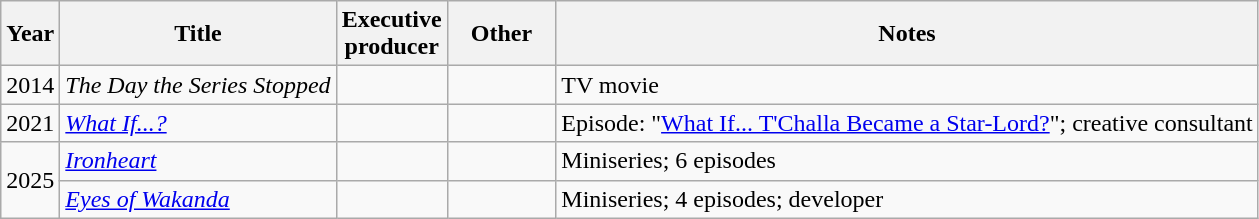<table class="wikitable">
<tr>
<th>Year</th>
<th>Title</th>
<th width=65>Executive<br>producer</th>
<th width=65>Other</th>
<th>Notes</th>
</tr>
<tr>
<td>2014</td>
<td><em>The Day the Series Stopped</em></td>
<td></td>
<td></td>
<td>TV movie</td>
</tr>
<tr>
<td>2021</td>
<td><em><a href='#'>What If...?</a></em></td>
<td></td>
<td></td>
<td>Episode: "<a href='#'>What If... T'Challa Became a Star-Lord?</a>"; creative consultant</td>
</tr>
<tr>
<td rowspan="2">2025</td>
<td><em><a href='#'>Ironheart</a></em></td>
<td></td>
<td></td>
<td>Miniseries; 6 episodes</td>
</tr>
<tr>
<td><em><a href='#'>Eyes of Wakanda</a></em></td>
<td></td>
<td></td>
<td>Miniseries; 4 episodes; developer</td>
</tr>
</table>
